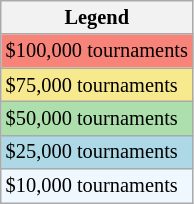<table class=wikitable style="font-size:85%">
<tr>
<th>Legend</th>
</tr>
<tr style="background:#f88379;">
<td>$100,000 tournaments</td>
</tr>
<tr style="background:#f7e98e;">
<td>$75,000 tournaments</td>
</tr>
<tr style="background:#addfad;">
<td>$50,000 tournaments</td>
</tr>
<tr style="background:lightblue;">
<td>$25,000 tournaments</td>
</tr>
<tr style="background:#f0f8ff;">
<td>$10,000 tournaments</td>
</tr>
</table>
